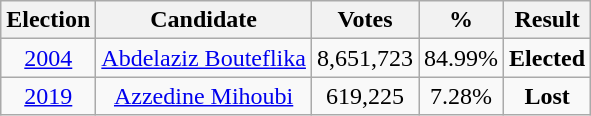<table class=wikitable style=text-align:center>
<tr>
<th>Election</th>
<th>Candidate</th>
<th><strong>Votes</strong></th>
<th><strong>%</strong></th>
<th>Result</th>
</tr>
<tr>
<td><a href='#'>2004</a></td>
<td><a href='#'>Abdelaziz Bouteflika</a></td>
<td>8,651,723</td>
<td>84.99%</td>
<td><strong>Elected</strong> </td>
</tr>
<tr>
<td><a href='#'>2019</a></td>
<td><a href='#'>Azzedine Mihoubi</a></td>
<td>619,225</td>
<td>7.28%</td>
<td><strong>Lost</strong> </td>
</tr>
</table>
